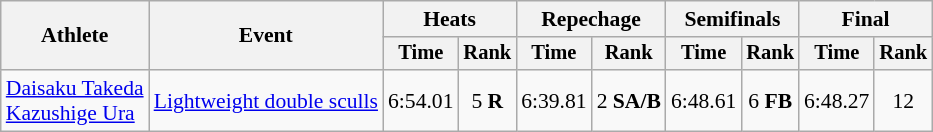<table class="wikitable" style="font-size:90%">
<tr>
<th rowspan="2">Athlete</th>
<th rowspan="2">Event</th>
<th colspan="2">Heats</th>
<th colspan="2">Repechage</th>
<th colspan="2">Semifinals</th>
<th colspan="2">Final</th>
</tr>
<tr style="font-size:95%">
<th>Time</th>
<th>Rank</th>
<th>Time</th>
<th>Rank</th>
<th>Time</th>
<th>Rank</th>
<th>Time</th>
<th>Rank</th>
</tr>
<tr align=center>
<td align=left><a href='#'>Daisaku Takeda</a><br><a href='#'>Kazushige Ura</a></td>
<td align=left><a href='#'>Lightweight double sculls</a></td>
<td>6:54.01</td>
<td>5 <strong>R</strong></td>
<td>6:39.81</td>
<td>2 <strong>SA/B</strong></td>
<td>6:48.61</td>
<td>6 <strong>FB</strong></td>
<td>6:48.27</td>
<td>12</td>
</tr>
</table>
